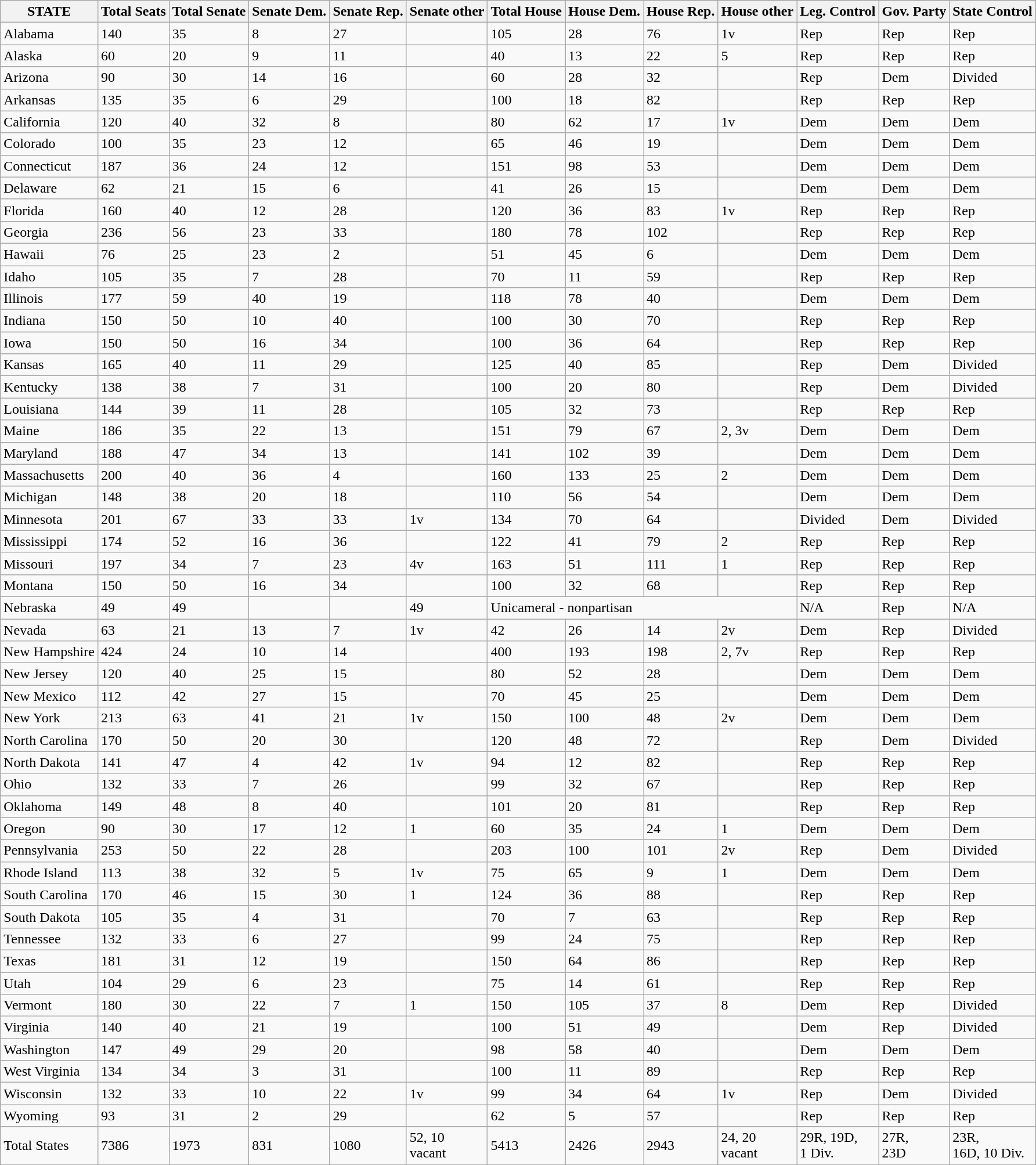<table class="wikitable sortable mw-datatable sort-under sticky-table-row1 sticky-table-col1">
<tr>
<th>STATE</th>
<th>Total Seats</th>
<th>Total Senate</th>
<th>Senate Dem.</th>
<th>Senate Rep.</th>
<th>Senate other</th>
<th>Total House</th>
<th>House Dem.</th>
<th>House Rep.</th>
<th>House other</th>
<th>Leg. Control</th>
<th>Gov. Party</th>
<th>State Control</th>
</tr>
<tr>
<td>Alabama</td>
<td>140</td>
<td>35</td>
<td>8</td>
<td>27</td>
<td></td>
<td>105</td>
<td>28</td>
<td>76</td>
<td>1v</td>
<td>Rep</td>
<td>Rep</td>
<td>Rep</td>
</tr>
<tr>
<td>Alaska</td>
<td>60</td>
<td>20</td>
<td>9</td>
<td>11</td>
<td></td>
<td>40</td>
<td>13</td>
<td>22</td>
<td>5</td>
<td>Rep</td>
<td>Rep</td>
<td>Rep</td>
</tr>
<tr>
<td>Arizona</td>
<td>90</td>
<td>30</td>
<td>14</td>
<td>16</td>
<td></td>
<td>60</td>
<td>28</td>
<td>32</td>
<td></td>
<td>Rep</td>
<td>Dem</td>
<td>Divided</td>
</tr>
<tr>
<td>Arkansas</td>
<td>135</td>
<td>35</td>
<td>6</td>
<td>29</td>
<td></td>
<td>100</td>
<td>18</td>
<td>82</td>
<td></td>
<td>Rep</td>
<td>Rep</td>
<td>Rep</td>
</tr>
<tr>
<td>California</td>
<td>120</td>
<td>40</td>
<td>32</td>
<td>8</td>
<td></td>
<td>80</td>
<td>62</td>
<td>17</td>
<td>1v</td>
<td>Dem</td>
<td>Dem</td>
<td>Dem</td>
</tr>
<tr>
<td>Colorado</td>
<td>100</td>
<td>35</td>
<td>23</td>
<td>12</td>
<td></td>
<td>65</td>
<td>46</td>
<td>19</td>
<td></td>
<td>Dem</td>
<td>Dem</td>
<td>Dem</td>
</tr>
<tr>
<td>Connecticut</td>
<td>187</td>
<td>36</td>
<td>24</td>
<td>12</td>
<td></td>
<td>151</td>
<td>98</td>
<td>53</td>
<td></td>
<td>Dem</td>
<td>Dem</td>
<td>Dem</td>
</tr>
<tr>
<td>Delaware</td>
<td>62</td>
<td>21</td>
<td>15</td>
<td>6</td>
<td></td>
<td>41</td>
<td>26</td>
<td>15</td>
<td></td>
<td>Dem</td>
<td>Dem</td>
<td>Dem</td>
</tr>
<tr>
<td>Florida</td>
<td>160</td>
<td>40</td>
<td>12</td>
<td>28</td>
<td></td>
<td>120</td>
<td>36</td>
<td>83</td>
<td>1v</td>
<td>Rep</td>
<td>Rep</td>
<td>Rep</td>
</tr>
<tr>
<td>Georgia</td>
<td>236</td>
<td>56</td>
<td>23</td>
<td>33</td>
<td></td>
<td>180</td>
<td>78</td>
<td>102</td>
<td></td>
<td>Rep</td>
<td>Rep</td>
<td>Rep</td>
</tr>
<tr>
<td>Hawaii</td>
<td>76</td>
<td>25</td>
<td>23</td>
<td>2</td>
<td></td>
<td>51</td>
<td>45</td>
<td>6</td>
<td></td>
<td>Dem</td>
<td>Dem</td>
<td>Dem</td>
</tr>
<tr>
<td>Idaho</td>
<td>105</td>
<td>35</td>
<td>7</td>
<td>28</td>
<td></td>
<td>70</td>
<td>11</td>
<td>59</td>
<td></td>
<td>Rep</td>
<td>Rep</td>
<td>Rep</td>
</tr>
<tr>
<td>Illinois</td>
<td>177</td>
<td>59</td>
<td>40</td>
<td>19</td>
<td></td>
<td>118</td>
<td>78</td>
<td>40</td>
<td></td>
<td>Dem</td>
<td>Dem</td>
<td>Dem</td>
</tr>
<tr>
<td>Indiana</td>
<td>150</td>
<td>50</td>
<td>10</td>
<td>40</td>
<td></td>
<td>100</td>
<td>30</td>
<td>70</td>
<td></td>
<td>Rep</td>
<td>Rep</td>
<td>Rep</td>
</tr>
<tr>
<td>Iowa</td>
<td>150</td>
<td>50</td>
<td>16</td>
<td>34</td>
<td></td>
<td>100</td>
<td>36</td>
<td>64</td>
<td></td>
<td>Rep</td>
<td>Rep</td>
<td>Rep</td>
</tr>
<tr>
<td>Kansas</td>
<td>165</td>
<td>40</td>
<td>11</td>
<td>29</td>
<td></td>
<td>125</td>
<td>40</td>
<td>85</td>
<td></td>
<td>Rep</td>
<td>Dem</td>
<td>Divided</td>
</tr>
<tr>
<td>Kentucky</td>
<td>138</td>
<td>38</td>
<td>7</td>
<td>31</td>
<td></td>
<td>100</td>
<td>20</td>
<td>80</td>
<td></td>
<td>Rep</td>
<td>Dem</td>
<td>Divided</td>
</tr>
<tr>
<td>Louisiana</td>
<td>144</td>
<td>39</td>
<td>11</td>
<td>28</td>
<td></td>
<td>105</td>
<td>32</td>
<td>73</td>
<td></td>
<td>Rep</td>
<td>Rep</td>
<td>Rep</td>
</tr>
<tr>
<td>Maine</td>
<td>186</td>
<td>35</td>
<td>22</td>
<td>13</td>
<td></td>
<td>151</td>
<td>79</td>
<td>67</td>
<td>2, 3v</td>
<td>Dem</td>
<td>Dem</td>
<td>Dem</td>
</tr>
<tr>
<td>Maryland</td>
<td>188</td>
<td>47</td>
<td>34</td>
<td>13</td>
<td></td>
<td>141</td>
<td>102</td>
<td>39</td>
<td></td>
<td>Dem</td>
<td>Dem</td>
<td>Dem</td>
</tr>
<tr>
<td>Massachusetts</td>
<td>200</td>
<td>40</td>
<td>36</td>
<td>4</td>
<td></td>
<td>160</td>
<td>133</td>
<td>25</td>
<td>2</td>
<td>Dem</td>
<td>Dem</td>
<td>Dem</td>
</tr>
<tr>
<td>Michigan</td>
<td>148</td>
<td>38</td>
<td>20</td>
<td>18</td>
<td></td>
<td>110</td>
<td>56</td>
<td>54</td>
<td></td>
<td>Dem</td>
<td>Dem</td>
<td>Dem</td>
</tr>
<tr>
<td>Minnesota</td>
<td>201</td>
<td>67</td>
<td>33</td>
<td>33</td>
<td>1v</td>
<td>134</td>
<td>70</td>
<td>64</td>
<td></td>
<td>Divided</td>
<td>Dem</td>
<td>Divided</td>
</tr>
<tr>
<td>Mississippi</td>
<td>174</td>
<td>52</td>
<td>16</td>
<td>36</td>
<td></td>
<td>122</td>
<td>41</td>
<td>79</td>
<td>2</td>
<td>Rep</td>
<td>Rep</td>
<td>Rep</td>
</tr>
<tr>
<td>Missouri</td>
<td>197</td>
<td>34</td>
<td>7</td>
<td>23</td>
<td>4v</td>
<td>163</td>
<td>51</td>
<td>111</td>
<td>1</td>
<td>Rep</td>
<td>Rep</td>
<td>Rep</td>
</tr>
<tr>
<td>Montana</td>
<td>150</td>
<td>50</td>
<td>16</td>
<td>34</td>
<td></td>
<td>100</td>
<td>32</td>
<td>68</td>
<td></td>
<td>Rep</td>
<td>Rep</td>
<td>Rep</td>
</tr>
<tr>
<td>Nebraska</td>
<td>49</td>
<td>49</td>
<td></td>
<td></td>
<td>49</td>
<td colspan="4">Unicameral - nonpartisan</td>
<td>N/A</td>
<td>Rep</td>
<td>N/A</td>
</tr>
<tr>
<td>Nevada</td>
<td>63</td>
<td>21</td>
<td>13</td>
<td>7</td>
<td>1v</td>
<td>42</td>
<td>26</td>
<td>14</td>
<td>2v</td>
<td>Dem</td>
<td>Rep</td>
<td>Divided</td>
</tr>
<tr>
<td>New Hampshire</td>
<td>424</td>
<td>24</td>
<td>10</td>
<td>14</td>
<td></td>
<td>400</td>
<td>193</td>
<td>198</td>
<td>2, 7v</td>
<td>Rep</td>
<td>Rep</td>
<td>Rep</td>
</tr>
<tr>
<td>New Jersey</td>
<td>120</td>
<td>40</td>
<td>25</td>
<td>15</td>
<td></td>
<td>80</td>
<td>52</td>
<td>28</td>
<td></td>
<td>Dem</td>
<td>Dem</td>
<td>Dem</td>
</tr>
<tr>
<td>New Mexico</td>
<td>112</td>
<td>42</td>
<td>27</td>
<td>15</td>
<td></td>
<td>70</td>
<td>45</td>
<td>25</td>
<td></td>
<td>Dem</td>
<td>Dem</td>
<td>Dem</td>
</tr>
<tr>
<td>New York</td>
<td>213</td>
<td>63</td>
<td>41</td>
<td>21</td>
<td>1v</td>
<td>150</td>
<td>100</td>
<td>48</td>
<td>2v</td>
<td>Dem</td>
<td>Dem</td>
<td>Dem</td>
</tr>
<tr>
<td>North Carolina</td>
<td>170</td>
<td>50</td>
<td>20</td>
<td>30</td>
<td></td>
<td>120</td>
<td>48</td>
<td>72</td>
<td></td>
<td>Rep</td>
<td>Dem</td>
<td>Divided</td>
</tr>
<tr>
<td>North Dakota</td>
<td>141</td>
<td>47</td>
<td>4</td>
<td>42</td>
<td>1v</td>
<td>94</td>
<td>12</td>
<td>82</td>
<td></td>
<td>Rep</td>
<td>Rep</td>
<td>Rep</td>
</tr>
<tr>
<td>Ohio</td>
<td>132</td>
<td>33</td>
<td>7</td>
<td>26</td>
<td></td>
<td>99</td>
<td>32</td>
<td>67</td>
<td></td>
<td>Rep</td>
<td>Rep</td>
<td>Rep</td>
</tr>
<tr>
<td>Oklahoma</td>
<td>149</td>
<td>48</td>
<td>8</td>
<td>40</td>
<td></td>
<td>101</td>
<td>20</td>
<td>81</td>
<td></td>
<td>Rep</td>
<td>Rep</td>
<td>Rep</td>
</tr>
<tr>
<td>Oregon</td>
<td>90</td>
<td>30</td>
<td>17</td>
<td>12</td>
<td>1</td>
<td>60</td>
<td>35</td>
<td>24</td>
<td>1</td>
<td>Dem</td>
<td>Dem</td>
<td>Dem</td>
</tr>
<tr>
<td>Pennsylvania</td>
<td>253</td>
<td>50</td>
<td>22</td>
<td>28</td>
<td></td>
<td>203</td>
<td>100</td>
<td>101</td>
<td>2v</td>
<td>Rep</td>
<td>Dem</td>
<td>Divided</td>
</tr>
<tr>
<td>Rhode Island</td>
<td>113</td>
<td>38</td>
<td>32</td>
<td>5</td>
<td>1v</td>
<td>75</td>
<td>65</td>
<td>9</td>
<td>1</td>
<td>Dem</td>
<td>Dem</td>
<td>Dem</td>
</tr>
<tr>
<td>South Carolina</td>
<td>170</td>
<td>46</td>
<td>15</td>
<td>30</td>
<td>1</td>
<td>124</td>
<td>36</td>
<td>88</td>
<td></td>
<td>Rep</td>
<td>Rep</td>
<td>Rep</td>
</tr>
<tr>
<td>South Dakota</td>
<td>105</td>
<td>35</td>
<td>4</td>
<td>31</td>
<td></td>
<td>70</td>
<td>7</td>
<td>63</td>
<td></td>
<td>Rep</td>
<td>Rep</td>
<td>Rep</td>
</tr>
<tr>
<td>Tennessee</td>
<td>132</td>
<td>33</td>
<td>6</td>
<td>27</td>
<td></td>
<td>99</td>
<td>24</td>
<td>75</td>
<td></td>
<td>Rep</td>
<td>Rep</td>
<td>Rep</td>
</tr>
<tr>
<td>Texas</td>
<td>181</td>
<td>31</td>
<td>12</td>
<td>19</td>
<td></td>
<td>150</td>
<td>64</td>
<td>86</td>
<td></td>
<td>Rep</td>
<td>Rep</td>
<td>Rep</td>
</tr>
<tr>
<td>Utah</td>
<td>104</td>
<td>29</td>
<td>6</td>
<td>23</td>
<td></td>
<td>75</td>
<td>14</td>
<td>61</td>
<td></td>
<td>Rep</td>
<td>Rep</td>
<td>Rep</td>
</tr>
<tr>
<td>Vermont</td>
<td>180</td>
<td>30</td>
<td>22</td>
<td>7</td>
<td>1</td>
<td>150</td>
<td>105</td>
<td>37</td>
<td>8</td>
<td>Dem</td>
<td>Rep</td>
<td>Divided</td>
</tr>
<tr>
<td>Virginia</td>
<td>140</td>
<td>40</td>
<td>21</td>
<td>19</td>
<td></td>
<td>100</td>
<td>51</td>
<td>49</td>
<td></td>
<td>Dem</td>
<td>Rep</td>
<td>Divided</td>
</tr>
<tr>
<td>Washington</td>
<td>147</td>
<td>49</td>
<td>29</td>
<td>20</td>
<td></td>
<td>98</td>
<td>58</td>
<td>40</td>
<td></td>
<td>Dem</td>
<td>Dem</td>
<td>Dem</td>
</tr>
<tr>
<td>West Virginia</td>
<td>134</td>
<td>34</td>
<td>3</td>
<td>31</td>
<td></td>
<td>100</td>
<td>11</td>
<td>89</td>
<td></td>
<td>Rep</td>
<td>Rep</td>
<td>Rep</td>
</tr>
<tr>
<td>Wisconsin</td>
<td>132</td>
<td>33</td>
<td>10</td>
<td>22</td>
<td>1v</td>
<td>99</td>
<td>34</td>
<td>64</td>
<td>1v</td>
<td>Rep</td>
<td>Dem</td>
<td>Divided</td>
</tr>
<tr>
<td>Wyoming</td>
<td>93</td>
<td>31</td>
<td>2</td>
<td>29</td>
<td></td>
<td>62</td>
<td>5</td>
<td>57</td>
<td></td>
<td>Rep</td>
<td>Rep</td>
<td>Rep</td>
</tr>
<tr class=sortbottom>
<td>Total States</td>
<td>7386</td>
<td>1973</td>
<td>831</td>
<td>1080</td>
<td>52, 10<br>vacant</td>
<td>5413</td>
<td>2426</td>
<td>2943</td>
<td>24, 20<br>vacant</td>
<td>29R, 19D,<br>1 Div.</td>
<td>27R,<br>23D</td>
<td>23R,<br>16D,
10 Div.</td>
</tr>
</table>
